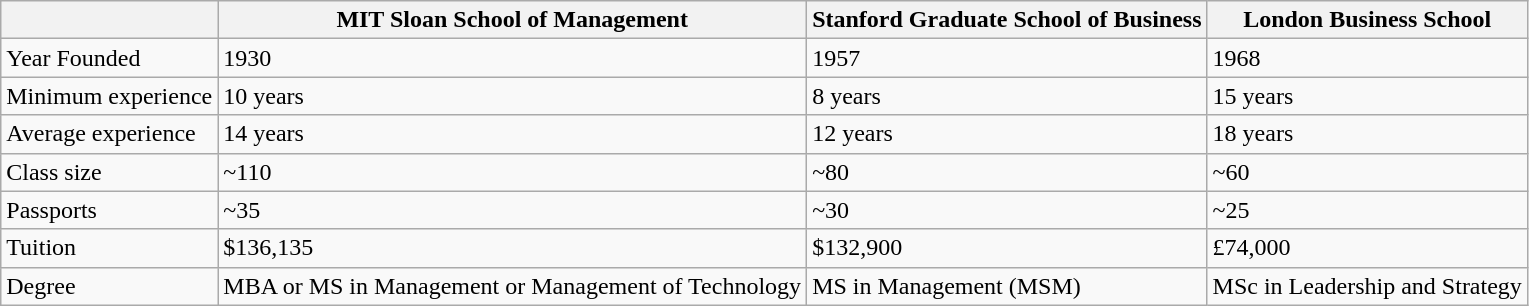<table class="wikitable">
<tr>
<th></th>
<th>MIT Sloan School of Management</th>
<th>Stanford Graduate School of Business</th>
<th>London Business School</th>
</tr>
<tr>
<td>Year Founded</td>
<td>1930</td>
<td>1957</td>
<td>1968</td>
</tr>
<tr>
<td>Minimum experience</td>
<td>10 years</td>
<td>8 years</td>
<td>15 years</td>
</tr>
<tr>
<td>Average experience</td>
<td>14 years</td>
<td>12 years</td>
<td>18 years</td>
</tr>
<tr>
<td>Class size</td>
<td>~110</td>
<td>~80</td>
<td>~60</td>
</tr>
<tr>
<td>Passports</td>
<td>~35</td>
<td>~30</td>
<td>~25</td>
</tr>
<tr>
<td>Tuition</td>
<td>$136,135</td>
<td>$132,900</td>
<td>£74,000</td>
</tr>
<tr>
<td>Degree</td>
<td>MBA or MS in Management or Management of Technology</td>
<td>MS in Management (MSM)</td>
<td>MSc in Leadership and Strategy</td>
</tr>
</table>
